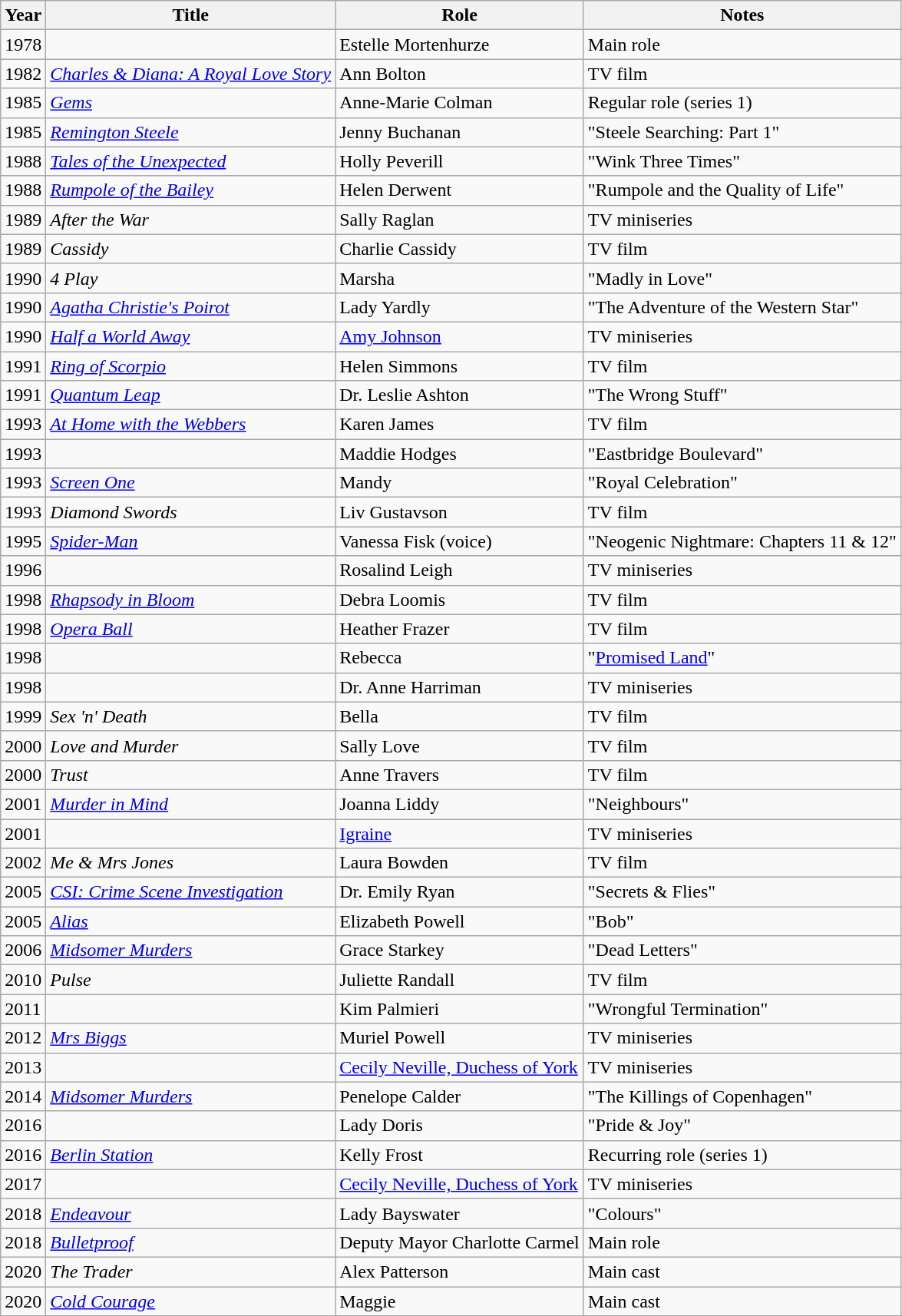<table class="wikitable sortable">
<tr>
<th>Year</th>
<th>Title</th>
<th>Role</th>
<th class="unsortable">Notes</th>
</tr>
<tr>
<td>1978</td>
<td><em></em></td>
<td>Estelle Mortenhurze</td>
<td>Main role</td>
</tr>
<tr>
<td>1982</td>
<td><em><a href='#'>Charles & Diana: A Royal Love Story</a></em></td>
<td>Ann Bolton</td>
<td>TV film</td>
</tr>
<tr>
<td>1985</td>
<td><em><a href='#'>Gems</a></em></td>
<td>Anne-Marie Colman</td>
<td>Regular role (series 1)</td>
</tr>
<tr>
<td>1985</td>
<td><em><a href='#'>Remington Steele</a></em></td>
<td>Jenny Buchanan</td>
<td>"Steele Searching: Part 1"</td>
</tr>
<tr>
<td>1988</td>
<td><em><a href='#'>Tales of the Unexpected</a></em></td>
<td>Holly Peverill</td>
<td>"Wink Three Times"</td>
</tr>
<tr>
<td>1988</td>
<td><em><a href='#'>Rumpole of the Bailey</a></em></td>
<td>Helen Derwent</td>
<td>"Rumpole and the Quality of Life"</td>
</tr>
<tr>
<td>1989</td>
<td><em>After the War</em></td>
<td>Sally Raglan</td>
<td>TV miniseries</td>
</tr>
<tr>
<td>1989</td>
<td><em>Cassidy</em></td>
<td>Charlie Cassidy</td>
<td>TV film</td>
</tr>
<tr>
<td>1990</td>
<td><em>4 Play</em></td>
<td>Marsha</td>
<td>"Madly in Love"</td>
</tr>
<tr>
<td>1990</td>
<td><em><a href='#'>Agatha Christie's Poirot</a></em></td>
<td>Lady Yardly</td>
<td>"The Adventure of the Western Star"</td>
</tr>
<tr>
<td>1990</td>
<td><em><a href='#'>Half a World Away</a></em></td>
<td><a href='#'>Amy Johnson</a></td>
<td>TV miniseries</td>
</tr>
<tr>
<td>1991</td>
<td><em><a href='#'>Ring of Scorpio</a></em></td>
<td>Helen Simmons</td>
<td>TV film</td>
</tr>
<tr>
<td>1991</td>
<td><em><a href='#'>Quantum Leap</a></em></td>
<td>Dr. Leslie Ashton</td>
<td>"The Wrong Stuff"</td>
</tr>
<tr>
<td>1993</td>
<td><em><a href='#'>At Home with the Webbers</a></em></td>
<td>Karen James</td>
<td>TV film</td>
</tr>
<tr>
<td>1993</td>
<td><em></em></td>
<td>Maddie Hodges</td>
<td>"Eastbridge Boulevard"</td>
</tr>
<tr>
<td>1993</td>
<td><em><a href='#'>Screen One</a></em></td>
<td>Mandy</td>
<td>"Royal Celebration"</td>
</tr>
<tr>
<td>1993</td>
<td><em>Diamond Swords</em></td>
<td>Liv Gustavson</td>
<td>TV film</td>
</tr>
<tr>
<td>1995</td>
<td><em><a href='#'>Spider-Man</a></em></td>
<td>Vanessa Fisk (voice)</td>
<td>"Neogenic Nightmare: Chapters 11 & 12"</td>
</tr>
<tr>
<td>1996</td>
<td><em></em></td>
<td>Rosalind Leigh</td>
<td>TV miniseries</td>
</tr>
<tr>
<td>1998</td>
<td><em><a href='#'>Rhapsody in Bloom</a></em></td>
<td>Debra Loomis</td>
<td>TV film</td>
</tr>
<tr>
<td>1998</td>
<td><em><a href='#'>Opera Ball</a></em></td>
<td>Heather Frazer</td>
<td>TV film</td>
</tr>
<tr>
<td>1998</td>
<td><em></em></td>
<td>Rebecca</td>
<td>"<a href='#'>Promised Land</a>"</td>
</tr>
<tr>
<td>1998</td>
<td><em></em></td>
<td>Dr. Anne Harriman</td>
<td>TV miniseries</td>
</tr>
<tr>
<td>1999</td>
<td><em>Sex 'n' Death</em></td>
<td>Bella</td>
<td>TV film</td>
</tr>
<tr>
<td>2000</td>
<td><em>Love and Murder</em></td>
<td>Sally Love</td>
<td>TV film</td>
</tr>
<tr>
<td>2000</td>
<td><em>Trust</em></td>
<td>Anne Travers</td>
<td>TV film</td>
</tr>
<tr>
<td>2001</td>
<td><em><a href='#'>Murder in Mind</a></em></td>
<td>Joanna Liddy</td>
<td>"Neighbours"</td>
</tr>
<tr>
<td>2001</td>
<td><em></em></td>
<td><a href='#'>Igraine</a></td>
<td>TV miniseries</td>
</tr>
<tr>
<td>2002</td>
<td><em>Me & Mrs Jones</em></td>
<td>Laura Bowden</td>
<td>TV film</td>
</tr>
<tr>
<td>2005</td>
<td><em><a href='#'>CSI: Crime Scene Investigation</a></em></td>
<td>Dr. Emily Ryan</td>
<td>"Secrets & Flies"</td>
</tr>
<tr>
<td>2005</td>
<td><em><a href='#'>Alias</a></em></td>
<td>Elizabeth Powell</td>
<td>"Bob"</td>
</tr>
<tr>
<td>2006</td>
<td><em><a href='#'>Midsomer Murders</a></em></td>
<td>Grace Starkey</td>
<td>"Dead Letters"</td>
</tr>
<tr>
<td>2010</td>
<td><em>Pulse</em></td>
<td>Juliette Randall</td>
<td>TV film</td>
</tr>
<tr>
<td>2011</td>
<td><em></em></td>
<td>Kim Palmieri</td>
<td>"Wrongful Termination"</td>
</tr>
<tr>
<td>2012</td>
<td><em><a href='#'>Mrs Biggs</a></em></td>
<td>Muriel Powell</td>
<td>TV miniseries</td>
</tr>
<tr>
<td>2013</td>
<td><em></em></td>
<td><a href='#'>Cecily Neville, Duchess of York</a></td>
<td>TV miniseries</td>
</tr>
<tr>
<td>2014</td>
<td><em><a href='#'>Midsomer Murders</a></em></td>
<td>Penelope Calder</td>
<td>"The Killings of Copenhagen"</td>
</tr>
<tr>
<td>2016</td>
<td><em></em></td>
<td>Lady Doris</td>
<td>"Pride & Joy"</td>
</tr>
<tr>
<td>2016</td>
<td><em><a href='#'>Berlin Station</a></em></td>
<td>Kelly Frost</td>
<td>Recurring role (series 1)</td>
</tr>
<tr>
<td>2017</td>
<td><em></em></td>
<td><a href='#'>Cecily Neville, Duchess of York</a></td>
<td>TV miniseries</td>
</tr>
<tr>
<td>2018</td>
<td><em><a href='#'>Endeavour</a></em></td>
<td>Lady Bayswater</td>
<td>"Colours"</td>
</tr>
<tr>
<td>2018</td>
<td><em><a href='#'>Bulletproof</a></em></td>
<td>Deputy Mayor Charlotte Carmel</td>
<td>Main role</td>
</tr>
<tr>
<td>2020</td>
<td><em>The Trader</em></td>
<td>Alex Patterson</td>
<td>Main cast</td>
</tr>
<tr>
<td>2020</td>
<td><em><a href='#'>Cold Courage</a></em></td>
<td>Maggie</td>
<td>Main cast</td>
</tr>
<tr>
</tr>
</table>
